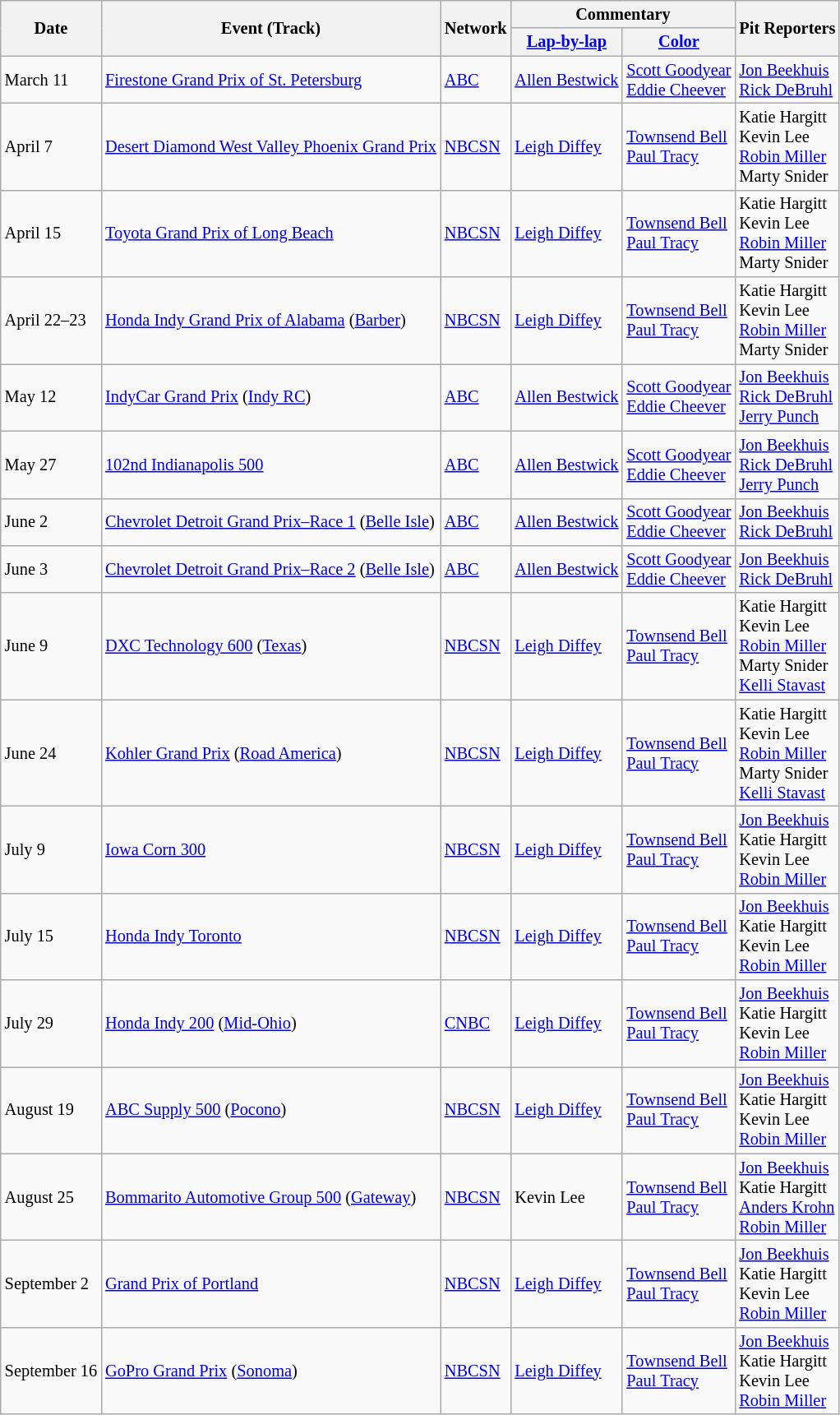<table class="wikitable" style="font-size: 85%;">
<tr>
<th rowspan=2>Date</th>
<th rowspan=2>Event (Track)</th>
<th rowspan=2>Network</th>
<th colspan=2>Commentary</th>
<th rowspan=2>Pit Reporters</th>
</tr>
<tr>
<th><a href='#'>Lap-by-lap</a></th>
<th><a href='#'>Color</a></th>
</tr>
<tr>
<td>March 11</td>
<td><a href='#'>Firestone Grand Prix of St. Petersburg</a></td>
<td><a href='#'>ABC</a></td>
<td><a href='#'>Allen Bestwick</a></td>
<td><a href='#'>Scott Goodyear</a><br><a href='#'>Eddie Cheever</a></td>
<td><a href='#'>Jon Beekhuis</a><br><a href='#'>Rick DeBruhl</a></td>
</tr>
<tr>
<td>April 7</td>
<td><a href='#'>Desert Diamond West Valley Phoenix Grand Prix</a></td>
<td><a href='#'>NBCSN</a></td>
<td><a href='#'>Leigh Diffey</a></td>
<td><a href='#'>Townsend Bell</a><br><a href='#'>Paul Tracy</a></td>
<td>Katie Hargitt<br>Kevin Lee<br><a href='#'>Robin Miller</a><br>Marty Snider</td>
</tr>
<tr>
<td>April 15</td>
<td><a href='#'>Toyota Grand Prix of Long Beach</a></td>
<td><a href='#'>NBCSN</a></td>
<td><a href='#'>Leigh Diffey</a></td>
<td><a href='#'>Townsend Bell</a><br><a href='#'>Paul Tracy</a></td>
<td>Katie Hargitt<br>Kevin Lee<br><a href='#'>Robin Miller</a><br>Marty Snider</td>
</tr>
<tr>
<td>April 22–23</td>
<td><a href='#'>Honda Indy Grand Prix of Alabama</a> (<a href='#'>Barber</a>)</td>
<td><a href='#'>NBCSN</a></td>
<td><a href='#'>Leigh Diffey</a></td>
<td><a href='#'>Townsend Bell</a><br><a href='#'>Paul Tracy</a></td>
<td>Katie Hargitt<br>Kevin Lee<br><a href='#'>Robin Miller</a><br>Marty Snider</td>
</tr>
<tr>
<td>May 12</td>
<td><a href='#'>IndyCar Grand Prix</a> (<a href='#'>Indy RC</a>)</td>
<td><a href='#'>ABC</a></td>
<td><a href='#'>Allen Bestwick</a></td>
<td><a href='#'>Scott Goodyear</a><br><a href='#'>Eddie Cheever</a></td>
<td><a href='#'>Jon Beekhuis</a><br><a href='#'>Rick DeBruhl</a><br><a href='#'>Jerry Punch</a></td>
</tr>
<tr>
<td>May 27</td>
<td><a href='#'>102nd Indianapolis 500</a></td>
<td><a href='#'>ABC</a></td>
<td><a href='#'>Allen Bestwick</a></td>
<td><a href='#'>Scott Goodyear</a><br><a href='#'>Eddie Cheever</a></td>
<td><a href='#'>Jon Beekhuis</a><br><a href='#'>Rick DeBruhl</a><br><a href='#'>Jerry Punch</a></td>
</tr>
<tr>
<td>June 2</td>
<td><a href='#'>Chevrolet Detroit Grand Prix–Race 1</a> (<a href='#'>Belle Isle</a>)</td>
<td><a href='#'>ABC</a></td>
<td><a href='#'>Allen Bestwick</a></td>
<td><a href='#'>Scott Goodyear</a><br><a href='#'>Eddie Cheever</a></td>
<td><a href='#'>Jon Beekhuis</a><br><a href='#'>Rick DeBruhl</a></td>
</tr>
<tr>
<td>June 3</td>
<td><a href='#'>Chevrolet Detroit Grand Prix–Race 2</a> (<a href='#'>Belle Isle</a>)</td>
<td><a href='#'>ABC</a></td>
<td><a href='#'>Allen Bestwick</a></td>
<td><a href='#'>Scott Goodyear</a><br><a href='#'>Eddie Cheever</a></td>
<td><a href='#'>Jon Beekhuis</a><br><a href='#'>Rick DeBruhl</a></td>
</tr>
<tr>
<td>June 9</td>
<td><a href='#'>DXC Technology 600</a> (<a href='#'>Texas</a>)</td>
<td><a href='#'>NBCSN</a></td>
<td><a href='#'>Leigh Diffey</a></td>
<td><a href='#'>Townsend Bell</a><br><a href='#'>Paul Tracy</a></td>
<td>Katie Hargitt<br>Kevin Lee<br><a href='#'>Robin Miller</a><br>Marty Snider<br><a href='#'>Kelli Stavast</a></td>
</tr>
<tr>
<td>June 24</td>
<td><a href='#'>Kohler Grand Prix</a> (<a href='#'>Road America</a>)</td>
<td><a href='#'>NBCSN</a></td>
<td><a href='#'>Leigh Diffey</a></td>
<td><a href='#'>Townsend Bell</a><br><a href='#'>Paul Tracy</a></td>
<td>Katie Hargitt<br>Kevin Lee<br><a href='#'>Robin Miller</a><br>Marty Snider<br><a href='#'>Kelli Stavast</a></td>
</tr>
<tr>
<td>July 9</td>
<td><a href='#'>Iowa Corn 300</a></td>
<td><a href='#'>NBCSN</a></td>
<td><a href='#'>Leigh Diffey</a></td>
<td><a href='#'>Townsend Bell</a><br><a href='#'>Paul Tracy</a></td>
<td><a href='#'>Jon Beekhuis</a><br>Katie Hargitt<br>Kevin Lee<br><a href='#'>Robin Miller</a></td>
</tr>
<tr>
<td>July 15</td>
<td><a href='#'>Honda Indy Toronto</a></td>
<td><a href='#'>NBCSN</a></td>
<td><a href='#'>Leigh Diffey</a></td>
<td><a href='#'>Townsend Bell</a><br><a href='#'>Paul Tracy</a></td>
<td><a href='#'>Jon Beekhuis</a><br>Katie Hargitt<br>Kevin Lee<br><a href='#'>Robin Miller</a></td>
</tr>
<tr>
<td>July 29</td>
<td><a href='#'>Honda Indy 200</a> (<a href='#'>Mid-Ohio</a>)</td>
<td><a href='#'>CNBC</a></td>
<td><a href='#'>Leigh Diffey</a></td>
<td><a href='#'>Townsend Bell</a><br><a href='#'>Paul Tracy</a></td>
<td><a href='#'>Jon Beekhuis</a><br>Katie Hargitt<br>Kevin Lee<br><a href='#'>Robin Miller</a></td>
</tr>
<tr>
<td>August 19</td>
<td><a href='#'>ABC Supply 500</a> (<a href='#'>Pocono</a>)</td>
<td><a href='#'>NBCSN</a></td>
<td><a href='#'>Leigh Diffey</a></td>
<td><a href='#'>Townsend Bell</a><br><a href='#'>Paul Tracy</a></td>
<td><a href='#'>Jon Beekhuis</a><br>Katie Hargitt<br>Kevin Lee<br><a href='#'>Robin Miller</a></td>
</tr>
<tr>
<td>August 25</td>
<td><a href='#'>Bommarito Automotive Group 500</a> (<a href='#'>Gateway</a>)</td>
<td><a href='#'>NBCSN</a></td>
<td>Kevin Lee</td>
<td><a href='#'>Townsend Bell</a><br><a href='#'>Paul Tracy</a></td>
<td><a href='#'>Jon Beekhuis</a><br>Katie Hargitt<br><a href='#'>Anders Krohn</a><br><a href='#'>Robin Miller</a></td>
</tr>
<tr>
<td>September 2</td>
<td><a href='#'>Grand Prix of Portland</a></td>
<td><a href='#'>NBCSN</a></td>
<td><a href='#'>Leigh Diffey</a></td>
<td><a href='#'>Townsend Bell</a><br><a href='#'>Paul Tracy</a></td>
<td><a href='#'>Jon Beekhuis</a><br>Katie Hargitt<br>Kevin Lee<br><a href='#'>Robin Miller</a></td>
</tr>
<tr>
<td>September 16</td>
<td><a href='#'>GoPro Grand Prix</a> (<a href='#'>Sonoma</a>)</td>
<td><a href='#'>NBCSN</a></td>
<td><a href='#'>Leigh Diffey</a></td>
<td><a href='#'>Townsend Bell</a><br><a href='#'>Paul Tracy</a></td>
<td><a href='#'>Jon Beekhuis</a><br>Katie Hargitt<br>Kevin Lee<br><a href='#'>Robin Miller</a></td>
</tr>
</table>
